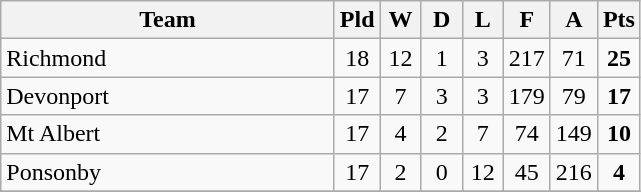<table class="wikitable" style="text-align:center;">
<tr>
<th width=215>Team</th>
<th width=20 abbr="Played">Pld</th>
<th width=20 abbr="Won">W</th>
<th width=20 abbr="Drawn">D</th>
<th width=20 abbr="Lost">L</th>
<th width=20 abbr="For">F</th>
<th width=20 abbr="Against">A</th>
<th width=20 abbr="Points">Pts</th>
</tr>
<tr>
<td style="text-align:left;">Richmond</td>
<td>18</td>
<td>12</td>
<td>1</td>
<td>3</td>
<td>217</td>
<td>71</td>
<td><strong>25</strong></td>
</tr>
<tr>
<td style="text-align:left;">Devonport</td>
<td>17</td>
<td>7</td>
<td>3</td>
<td>3</td>
<td>179</td>
<td>79</td>
<td><strong>17</strong></td>
</tr>
<tr>
<td style="text-align:left;">Mt Albert</td>
<td>17</td>
<td>4</td>
<td>2</td>
<td>7</td>
<td>74</td>
<td>149</td>
<td><strong>10</strong></td>
</tr>
<tr>
<td style="text-align:left;">Ponsonby</td>
<td>17</td>
<td>2</td>
<td>0</td>
<td>12</td>
<td>45</td>
<td>216</td>
<td><strong>4</strong></td>
</tr>
<tr>
</tr>
</table>
